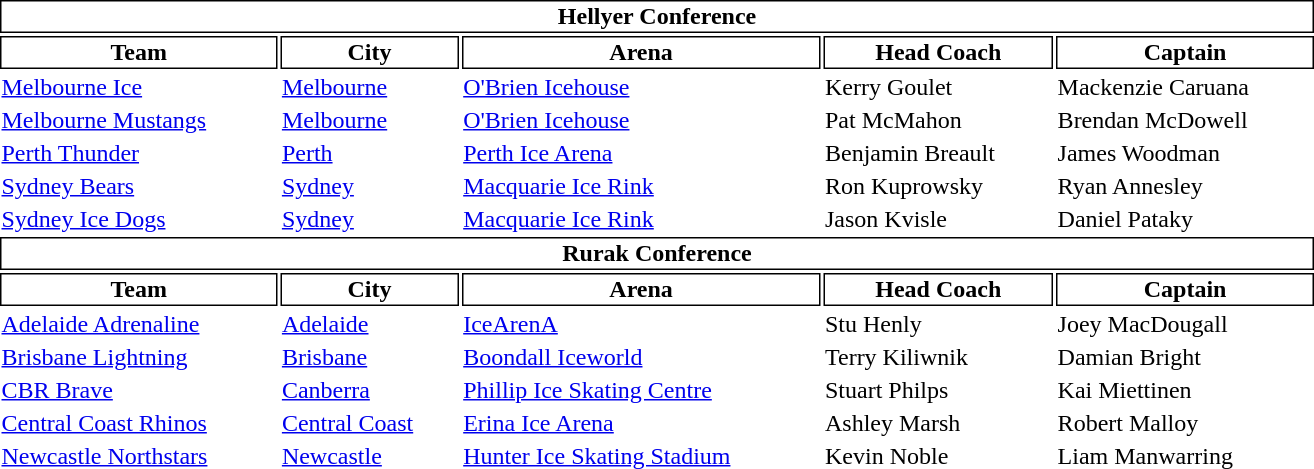<table class="toccolours" style="width:55em">
<tr>
</tr>
<tr>
<th style="background:#FFFFFF;color:black;align:center;border:black 1px solid"colspan="5">Hellyer Conference</th>
</tr>
<tr>
<th style="background:white;color:black;border:black 1px solid">Team</th>
<th style="background:white;color:black;border:black 1px solid">City</th>
<th style="background:white;color:black;border:black 1px solid">Arena</th>
<th style="background:white;color:black;border:black 1px solid">Head Coach</th>
<th style="background:white;color:black;border:black 1px solid">Captain</th>
</tr>
<tr>
<td><a href='#'>Melbourne Ice</a></td>
<td> <a href='#'>Melbourne</a></td>
<td><a href='#'>O'Brien Icehouse</a></td>
<td> Kerry Goulet</td>
<td> Mackenzie Caruana</td>
</tr>
<tr>
<td><a href='#'>Melbourne Mustangs</a></td>
<td> <a href='#'>Melbourne</a></td>
<td><a href='#'>O'Brien Icehouse</a></td>
<td> Pat McMahon</td>
<td> Brendan McDowell</td>
</tr>
<tr>
<td><a href='#'>Perth Thunder</a></td>
<td> <a href='#'>Perth</a></td>
<td><a href='#'>Perth Ice Arena</a></td>
<td> Benjamin Breault</td>
<td> James Woodman</td>
</tr>
<tr>
<td><a href='#'>Sydney Bears</a></td>
<td> <a href='#'>Sydney</a></td>
<td><a href='#'>Macquarie Ice Rink</a></td>
<td> Ron Kuprowsky</td>
<td> Ryan Annesley</td>
</tr>
<tr>
<td><a href='#'>Sydney Ice Dogs</a></td>
<td> <a href='#'>Sydney</a></td>
<td><a href='#'>Macquarie Ice Rink</a></td>
<td> Jason Kvisle</td>
<td> Daniel Pataky</td>
</tr>
<tr>
<th style="background:#FFFFFF;color:black;align:center;border:black 1px solid"colspan="5">Rurak Conference</th>
</tr>
<tr>
<th style="background:white;color:black;border:black 1px solid">Team</th>
<th style="background:white;color:black;border:black 1px solid">City</th>
<th style="background:white;color:black;border:black 1px solid">Arena</th>
<th style="background:white;color:black;border:black 1px solid">Head Coach</th>
<th style="background:white;color:black;border:black 1px solid">Captain</th>
</tr>
<tr>
<td><a href='#'>Adelaide Adrenaline</a></td>
<td> <a href='#'>Adelaide</a></td>
<td><a href='#'>IceArenA</a></td>
<td> Stu Henly</td>
<td> Joey MacDougall</td>
</tr>
<tr>
<td><a href='#'>Brisbane Lightning</a></td>
<td> <a href='#'>Brisbane</a></td>
<td><a href='#'>Boondall Iceworld</a></td>
<td> Terry Kiliwnik</td>
<td> Damian Bright</td>
</tr>
<tr>
<td><a href='#'>CBR Brave</a></td>
<td> <a href='#'>Canberra</a></td>
<td><a href='#'>Phillip Ice Skating Centre</a></td>
<td> Stuart Philps</td>
<td> Kai Miettinen</td>
</tr>
<tr>
<td><a href='#'>Central Coast Rhinos</a></td>
<td> <a href='#'>Central Coast</a></td>
<td><a href='#'>Erina Ice Arena</a></td>
<td> Ashley Marsh</td>
<td> Robert Malloy</td>
</tr>
<tr>
<td><a href='#'>Newcastle Northstars</a></td>
<td> <a href='#'>Newcastle</a></td>
<td><a href='#'>Hunter Ice Skating Stadium</a></td>
<td> Kevin Noble</td>
<td> Liam Manwarring</td>
</tr>
<tr>
</tr>
</table>
